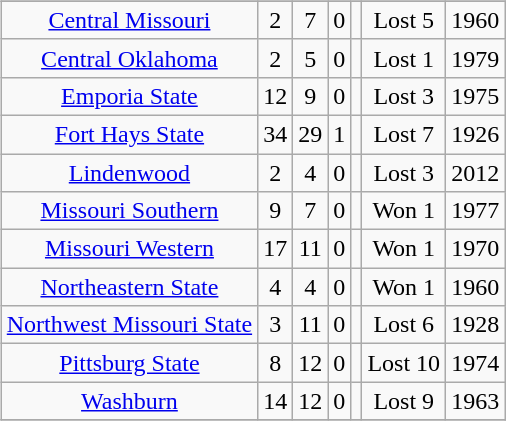<table border="0" style="width:100%;">
<tr>
<td valign="top"><br><table class="wikitable" style="text-align:center">
<tr>
</tr>
<tr style="text-align:center;">
<td><a href='#'>Central Missouri</a></td>
<td>2</td>
<td>7</td>
<td>0</td>
<td></td>
<td>Lost 5</td>
<td>1960</td>
</tr>
<tr style="text-align:center;">
<td><a href='#'>Central Oklahoma</a></td>
<td>2</td>
<td>5</td>
<td>0</td>
<td></td>
<td>Lost 1</td>
<td>1979</td>
</tr>
<tr style="text-align:center;">
<td><a href='#'>Emporia State</a></td>
<td>12</td>
<td>9</td>
<td>0</td>
<td></td>
<td>Lost 3</td>
<td>1975</td>
</tr>
<tr style="text-align:center;">
<td><a href='#'>Fort Hays State</a></td>
<td>34</td>
<td>29</td>
<td>1</td>
<td></td>
<td>Lost 7</td>
<td>1926</td>
</tr>
<tr style="text-align:center;">
<td><a href='#'>Lindenwood</a></td>
<td>2</td>
<td>4</td>
<td>0</td>
<td></td>
<td>Lost 3</td>
<td>2012</td>
</tr>
<tr style="text-align:center;">
<td><a href='#'>Missouri Southern</a></td>
<td>9</td>
<td>7</td>
<td>0</td>
<td></td>
<td>Won 1</td>
<td>1977</td>
</tr>
<tr style="text-align:center;">
<td><a href='#'>Missouri Western</a></td>
<td>17</td>
<td>11</td>
<td>0</td>
<td></td>
<td>Won 1</td>
<td>1970</td>
</tr>
<tr style="text-align:center;">
<td><a href='#'>Northeastern State</a></td>
<td>4</td>
<td>4</td>
<td>0</td>
<td></td>
<td>Won 1</td>
<td>1960</td>
</tr>
<tr style="text-align:center;">
<td><a href='#'>Northwest Missouri State</a></td>
<td>3</td>
<td>11</td>
<td>0</td>
<td></td>
<td>Lost 6</td>
<td>1928</td>
</tr>
<tr style="text-align:center;">
<td><a href='#'>Pittsburg State</a></td>
<td>8</td>
<td>12</td>
<td>0</td>
<td></td>
<td>Lost 10</td>
<td>1974</td>
</tr>
<tr style="text-align:center;">
<td><a href='#'>Washburn</a></td>
<td>14</td>
<td>12</td>
<td>0</td>
<td></td>
<td>Lost 9</td>
<td>1963</td>
</tr>
<tr class="unsortable" style="text-align:center;">
</tr>
</table>
</td>
</tr>
</table>
